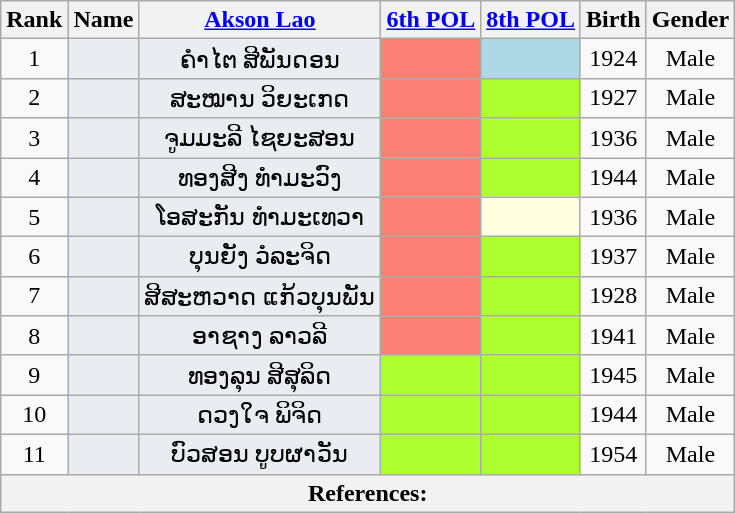<table class="wikitable sortable" style=text-align:center>
<tr>
<th>Rank</th>
<th>Name</th>
<th class="unsortable"><a href='#'>Akson Lao</a></th>
<th unsortable><a href='#'>6th POL</a></th>
<th unsortable><a href='#'>8th POL</a></th>
<th>Birth</th>
<th>Gender</th>
</tr>
<tr>
<td>1</td>
<td bgcolor = #EAECF0></td>
<td bgcolor = #EAECF0>ຄຳໄຕ ສີພັນດອນ</td>
<td bgcolor = Salmon></td>
<td bgcolor = LightBlue></td>
<td>1924</td>
<td>Male</td>
</tr>
<tr>
<td>2</td>
<td bgcolor = #EAECF0></td>
<td bgcolor = #EAECF0>ສະໝານ ວິຍະເກດ</td>
<td bgcolor = Salmon></td>
<td bgcolor = GreenYellow></td>
<td>1927</td>
<td>Male</td>
</tr>
<tr>
<td>3</td>
<td bgcolor = #EAECF0></td>
<td bgcolor = #EAECF0>ຈູມມະລີ ໄຊຍະສອນ</td>
<td bgcolor = Salmon></td>
<td bgcolor = GreenYellow></td>
<td>1936</td>
<td>Male</td>
</tr>
<tr>
<td>4</td>
<td bgcolor = #EAECF0></td>
<td bgcolor = #EAECF0>ທອງສີງ ທໍາມະວົງ</td>
<td bgcolor = Salmon></td>
<td bgcolor = GreenYellow></td>
<td>1944</td>
<td>Male</td>
</tr>
<tr>
<td>5</td>
<td bgcolor = #EAECF0></td>
<td bgcolor = #EAECF0>ໂອສະກັນ ທໍາມະເທວາ</td>
<td bgcolor = Salmon></td>
<td bgcolor = LightYellow></td>
<td>1936</td>
<td>Male</td>
</tr>
<tr>
<td>6</td>
<td bgcolor = #EAECF0></td>
<td bgcolor = #EAECF0>ບຸນຍັງ ວໍລະຈິດ</td>
<td bgcolor = Salmon></td>
<td bgcolor = GreenYellow></td>
<td>1937</td>
<td>Male</td>
</tr>
<tr>
<td>7</td>
<td bgcolor = #EAECF0></td>
<td bgcolor = #EAECF0>ສີສະຫວາດ ແກ້ວບຸນພັນ</td>
<td bgcolor = Salmon></td>
<td bgcolor = GreenYellow></td>
<td>1928</td>
<td>Male</td>
</tr>
<tr>
<td>8</td>
<td bgcolor = #EAECF0></td>
<td bgcolor = #EAECF0>ອາຊາງ ລາວລີ</td>
<td bgcolor = Salmon></td>
<td bgcolor = GreenYellow></td>
<td>1941</td>
<td>Male</td>
</tr>
<tr>
<td>9</td>
<td bgcolor = #EAECF0></td>
<td bgcolor = #EAECF0>ທອງລຸນ ສີສຸລິດ</td>
<td bgcolor = GreenYellow></td>
<td bgcolor = GreenYellow></td>
<td>1945</td>
<td>Male</td>
</tr>
<tr>
<td>10</td>
<td bgcolor = #EAECF0></td>
<td bgcolor = #EAECF0>ດວງໃຈ ພິຈິດ</td>
<td bgcolor = GreenYellow></td>
<td bgcolor = GreenYellow></td>
<td>1944</td>
<td>Male</td>
</tr>
<tr>
<td>11</td>
<td bgcolor = #EAECF0></td>
<td bgcolor = #EAECF0>ບົວສອນ ບູບຜາວັນ</td>
<td bgcolor = GreenYellow></td>
<td bgcolor = GreenYellow></td>
<td>1954</td>
<td>Male</td>
</tr>
<tr class=sortbottom>
<th colspan = "23" align = left><strong>References:</strong><br></th>
</tr>
</table>
